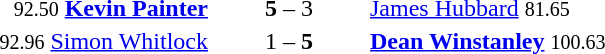<table style="text-align:center">
<tr>
<th width=223></th>
<th width=100></th>
<th width=223></th>
</tr>
<tr>
<td align=right><small><span>92.50</span></small> <strong><a href='#'>Kevin Painter</a></strong> </td>
<td><strong>5</strong> – 3</td>
<td align=left> <a href='#'>James Hubbard</a> <small><span>81.65</span></small></td>
</tr>
<tr>
<td align=right><small><span>92.96</span></small> <a href='#'>Simon Whitlock</a> </td>
<td>1 – <strong>5</strong></td>
<td align=left> <strong><a href='#'>Dean Winstanley</a></strong> <small><span>100.63</span></small></td>
</tr>
</table>
